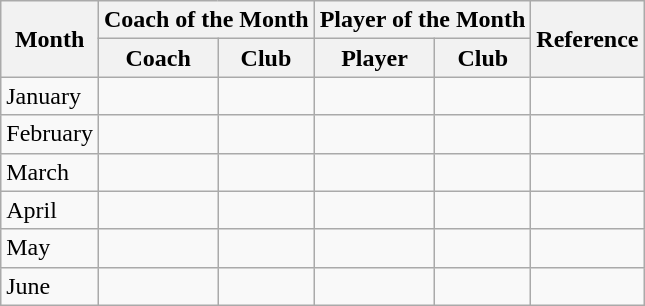<table class="wikitable">
<tr>
<th rowspan="2">Month</th>
<th colspan="2">Coach of the Month</th>
<th colspan="2">Player of the Month</th>
<th rowspan="2">Reference</th>
</tr>
<tr>
<th>Coach</th>
<th>Club</th>
<th>Player</th>
<th>Club</th>
</tr>
<tr>
<td>January</td>
<td></td>
<td></td>
<td></td>
<td></td>
<td></td>
</tr>
<tr>
<td>February</td>
<td></td>
<td></td>
<td></td>
<td></td>
<td></td>
</tr>
<tr>
<td>March</td>
<td></td>
<td></td>
<td></td>
<td></td>
<td></td>
</tr>
<tr>
<td>April</td>
<td></td>
<td></td>
<td></td>
<td></td>
<td></td>
</tr>
<tr>
<td>May</td>
<td></td>
<td></td>
<td></td>
<td></td>
<td></td>
</tr>
<tr>
<td>June</td>
<td></td>
<td></td>
<td></td>
<td></td>
<td></td>
</tr>
</table>
